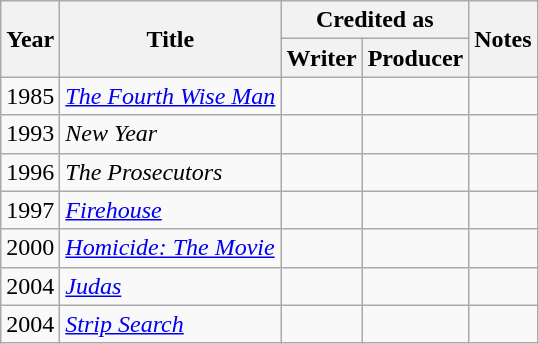<table class="wikitable">
<tr>
<th rowspan="2">Year</th>
<th rowspan="2">Title</th>
<th colspan="2">Credited as</th>
<th rowspan="2">Notes</th>
</tr>
<tr>
<th>Writer</th>
<th>Producer</th>
</tr>
<tr>
<td>1985</td>
<td><em><a href='#'>The Fourth Wise Man</a></em></td>
<td></td>
<td></td>
<td></td>
</tr>
<tr>
<td>1993</td>
<td><em>New Year</em></td>
<td></td>
<td></td>
<td></td>
</tr>
<tr>
<td>1996</td>
<td><em>The Prosecutors</em></td>
<td></td>
<td></td>
<td></td>
</tr>
<tr>
<td>1997</td>
<td><em><a href='#'>Firehouse</a></em></td>
<td></td>
<td></td>
<td></td>
</tr>
<tr>
<td>2000</td>
<td><em><a href='#'>Homicide: The Movie</a></em></td>
<td></td>
<td></td>
<td></td>
</tr>
<tr>
<td>2004</td>
<td><em><a href='#'>Judas</a></em></td>
<td></td>
<td></td>
<td></td>
</tr>
<tr>
<td>2004</td>
<td><em><a href='#'>Strip Search</a></em></td>
<td></td>
<td></td>
<td></td>
</tr>
</table>
